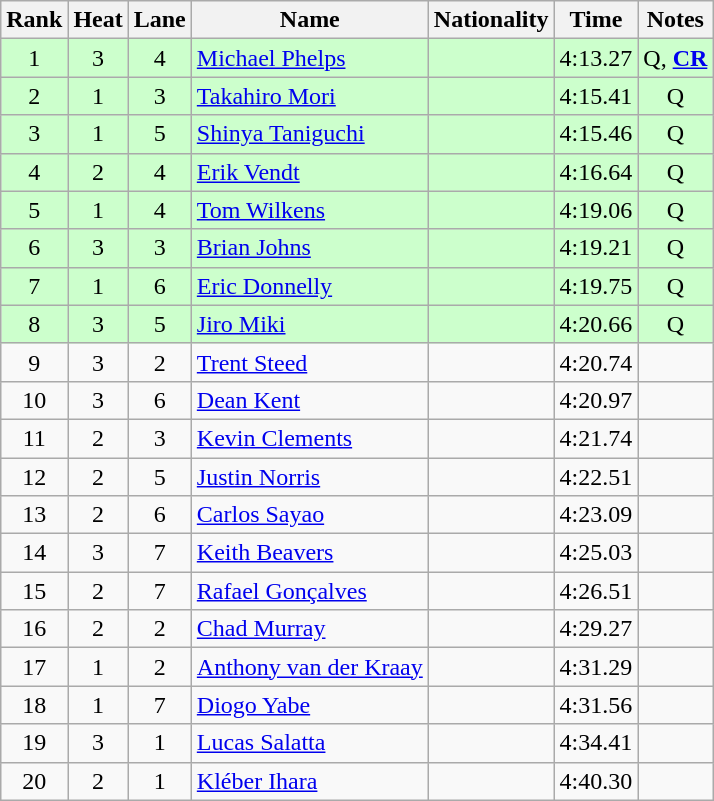<table class="wikitable sortable" style="text-align:center">
<tr>
<th>Rank</th>
<th>Heat</th>
<th>Lane</th>
<th>Name</th>
<th>Nationality</th>
<th>Time</th>
<th>Notes</th>
</tr>
<tr bgcolor=ccffcc>
<td>1</td>
<td>3</td>
<td>4</td>
<td align=left><a href='#'>Michael Phelps</a></td>
<td align=left></td>
<td>4:13.27</td>
<td>Q, <strong><a href='#'>CR</a></strong></td>
</tr>
<tr bgcolor=ccffcc>
<td>2</td>
<td>1</td>
<td>3</td>
<td align=left><a href='#'>Takahiro Mori</a></td>
<td align=left></td>
<td>4:15.41</td>
<td>Q</td>
</tr>
<tr bgcolor=ccffcc>
<td>3</td>
<td>1</td>
<td>5</td>
<td align=left><a href='#'>Shinya Taniguchi</a></td>
<td align=left></td>
<td>4:15.46</td>
<td>Q</td>
</tr>
<tr bgcolor=ccffcc>
<td>4</td>
<td>2</td>
<td>4</td>
<td align=left><a href='#'>Erik Vendt</a></td>
<td align=left></td>
<td>4:16.64</td>
<td>Q</td>
</tr>
<tr bgcolor=ccffcc>
<td>5</td>
<td>1</td>
<td>4</td>
<td align=left><a href='#'>Tom Wilkens</a></td>
<td align=left></td>
<td>4:19.06</td>
<td>Q</td>
</tr>
<tr bgcolor=ccffcc>
<td>6</td>
<td>3</td>
<td>3</td>
<td align=left><a href='#'>Brian Johns</a></td>
<td align=left></td>
<td>4:19.21</td>
<td>Q</td>
</tr>
<tr bgcolor=ccffcc>
<td>7</td>
<td>1</td>
<td>6</td>
<td align=left><a href='#'>Eric Donnelly</a></td>
<td align=left></td>
<td>4:19.75</td>
<td>Q</td>
</tr>
<tr bgcolor=ccffcc>
<td>8</td>
<td>3</td>
<td>5</td>
<td align=left><a href='#'>Jiro Miki</a></td>
<td align=left></td>
<td>4:20.66</td>
<td>Q</td>
</tr>
<tr>
<td>9</td>
<td>3</td>
<td>2</td>
<td align=left><a href='#'>Trent Steed</a></td>
<td align=left></td>
<td>4:20.74</td>
<td></td>
</tr>
<tr>
<td>10</td>
<td>3</td>
<td>6</td>
<td align=left><a href='#'>Dean Kent</a></td>
<td align=left></td>
<td>4:20.97</td>
<td></td>
</tr>
<tr>
<td>11</td>
<td>2</td>
<td>3</td>
<td align=left><a href='#'>Kevin Clements</a></td>
<td align=left></td>
<td>4:21.74</td>
<td></td>
</tr>
<tr>
<td>12</td>
<td>2</td>
<td>5</td>
<td align=left><a href='#'>Justin Norris</a></td>
<td align=left></td>
<td>4:22.51</td>
<td></td>
</tr>
<tr>
<td>13</td>
<td>2</td>
<td>6</td>
<td align=left><a href='#'>Carlos Sayao</a></td>
<td align=left></td>
<td>4:23.09</td>
<td></td>
</tr>
<tr>
<td>14</td>
<td>3</td>
<td>7</td>
<td align=left><a href='#'>Keith Beavers</a></td>
<td align=left></td>
<td>4:25.03</td>
<td></td>
</tr>
<tr>
<td>15</td>
<td>2</td>
<td>7</td>
<td align=left><a href='#'>Rafael Gonçalves</a></td>
<td align=left></td>
<td>4:26.51</td>
<td></td>
</tr>
<tr>
<td>16</td>
<td>2</td>
<td>2</td>
<td align=left><a href='#'>Chad Murray</a></td>
<td align=left></td>
<td>4:29.27</td>
<td></td>
</tr>
<tr>
<td>17</td>
<td>1</td>
<td>2</td>
<td align=left><a href='#'>Anthony van der Kraay</a></td>
<td align=left></td>
<td>4:31.29</td>
<td></td>
</tr>
<tr>
<td>18</td>
<td>1</td>
<td>7</td>
<td align=left><a href='#'>Diogo Yabe</a></td>
<td align=left></td>
<td>4:31.56</td>
<td></td>
</tr>
<tr>
<td>19</td>
<td>3</td>
<td>1</td>
<td align=left><a href='#'>Lucas Salatta</a></td>
<td align=left></td>
<td>4:34.41</td>
<td></td>
</tr>
<tr>
<td>20</td>
<td>2</td>
<td>1</td>
<td align=left><a href='#'>Kléber Ihara</a></td>
<td align=left></td>
<td>4:40.30</td>
<td></td>
</tr>
</table>
